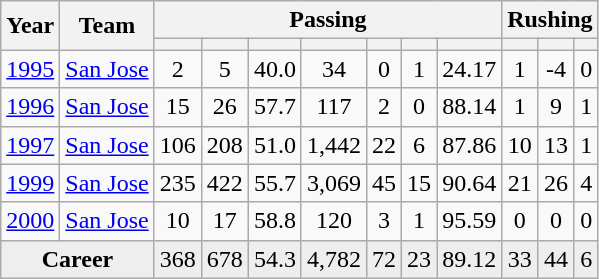<table class="wikitable sortable" style="text-align:center">
<tr>
<th rowspan=2>Year</th>
<th rowspan=2>Team</th>
<th colspan=7>Passing</th>
<th colspan=3>Rushing</th>
</tr>
<tr>
<th></th>
<th></th>
<th></th>
<th></th>
<th></th>
<th></th>
<th></th>
<th></th>
<th></th>
<th></th>
</tr>
<tr>
<td><a href='#'>1995</a></td>
<td><a href='#'>San Jose</a></td>
<td>2</td>
<td>5</td>
<td>40.0</td>
<td>34</td>
<td>0</td>
<td>1</td>
<td>24.17</td>
<td>1</td>
<td>-4</td>
<td>0</td>
</tr>
<tr>
<td><a href='#'>1996</a></td>
<td><a href='#'>San Jose</a></td>
<td>15</td>
<td>26</td>
<td>57.7</td>
<td>117</td>
<td>2</td>
<td>0</td>
<td>88.14</td>
<td>1</td>
<td>9</td>
<td>1</td>
</tr>
<tr>
<td><a href='#'>1997</a></td>
<td><a href='#'>San Jose</a></td>
<td>106</td>
<td>208</td>
<td>51.0</td>
<td>1,442</td>
<td>22</td>
<td>6</td>
<td>87.86</td>
<td>10</td>
<td>13</td>
<td>1</td>
</tr>
<tr>
<td><a href='#'>1999</a></td>
<td><a href='#'>San Jose</a></td>
<td>235</td>
<td>422</td>
<td>55.7</td>
<td>3,069</td>
<td>45</td>
<td>15</td>
<td>90.64</td>
<td>21</td>
<td>26</td>
<td>4</td>
</tr>
<tr>
<td><a href='#'>2000</a></td>
<td><a href='#'>San Jose</a></td>
<td>10</td>
<td>17</td>
<td>58.8</td>
<td>120</td>
<td>3</td>
<td>1</td>
<td>95.59</td>
<td>0</td>
<td>0</td>
<td>0</td>
</tr>
<tr class="sortbottom" style="background:#eee;">
<td colspan=2><strong>Career</strong></td>
<td>368</td>
<td>678</td>
<td>54.3</td>
<td>4,782</td>
<td>72</td>
<td>23</td>
<td>89.12</td>
<td>33</td>
<td>44</td>
<td>6</td>
</tr>
</table>
